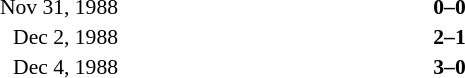<table width=100% cellspacing=1 style=font-size:90%>
<tr>
<th width=120></th>
<th width=180></th>
<th width=70></th>
<th width=180></th>
<th></th>
</tr>
<tr>
<td align=right>Nov 31, 1988</td>
<td align=right><strong></strong></td>
<td align=center><strong>0–0</strong></td>
<td><strong></strong></td>
</tr>
<tr>
<td align=right>Dec 2, 1988</td>
<td align=right><strong></strong></td>
<td align=center><strong>2–1</strong></td>
<td><strong></strong></td>
</tr>
<tr>
<td align=right>Dec 4, 1988</td>
<td align=right><strong></strong></td>
<td align=center><strong>3–0</strong></td>
<td><strong></strong></td>
</tr>
</table>
